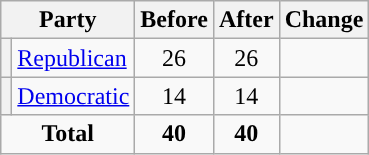<table class="wikitable" style="text-align:center;">
<tr>
<th colspan="2">Party</th>
<th>Before</th>
<th>After</th>
<th>Change</th>
</tr>
<tr>
<th style="background-color:"></th>
<td style="text-align:left;"><a href='#'>Republican</a></td>
<td>26</td>
<td>26</td>
<td></td>
</tr>
<tr>
<th style="background-color:"></th>
<td style="text-align:left;"><a href='#'>Democratic</a></td>
<td>14</td>
<td>14</td>
<td></td>
</tr>
<tr>
<td colspan="2"><strong>Total</strong></td>
<td><strong>40</strong></td>
<td><strong>40</strong></td>
<td></td>
</tr>
</table>
